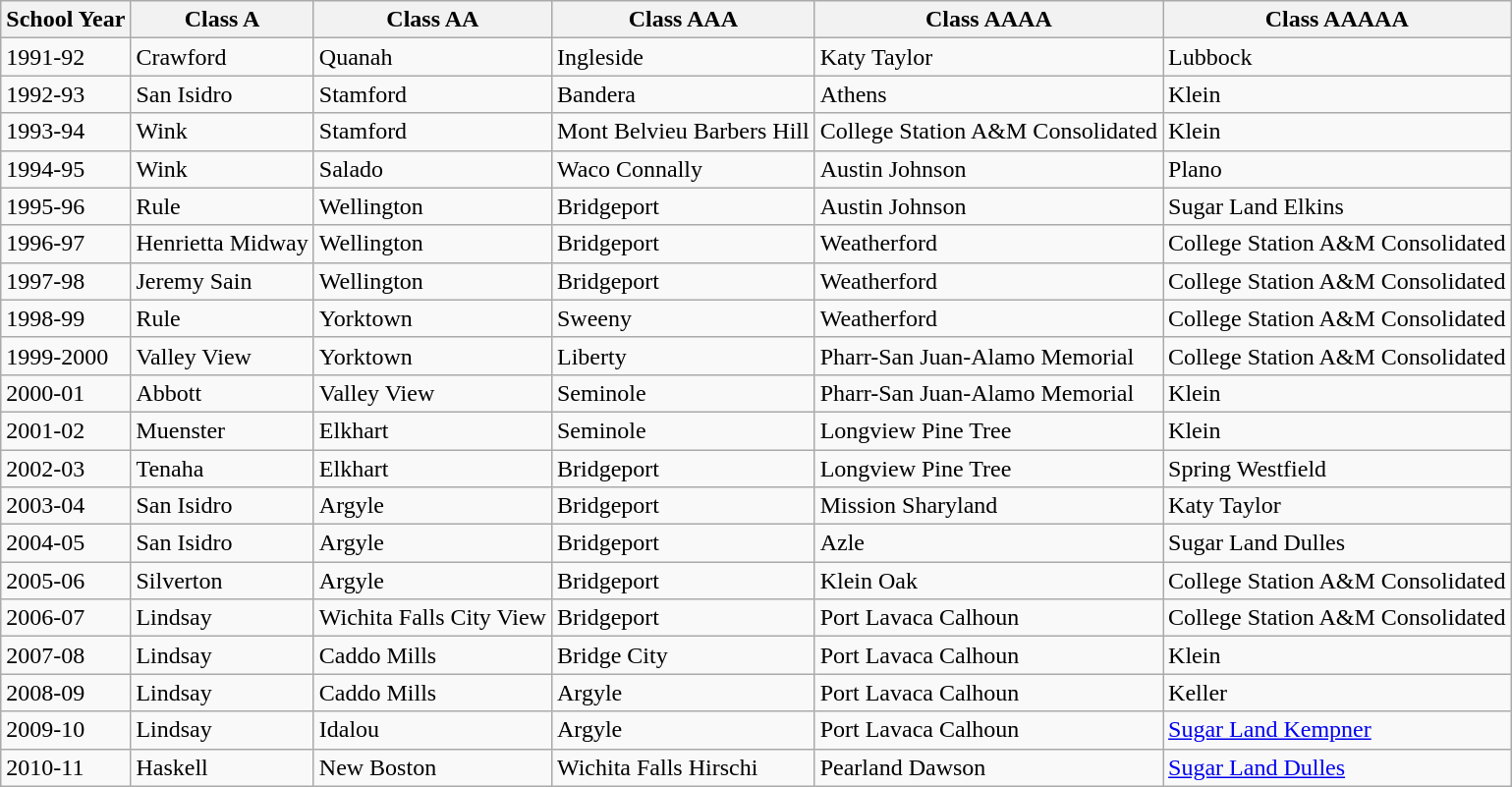<table class="wikitable sortable">
<tr>
<th>School Year</th>
<th>Class A</th>
<th>Class AA</th>
<th>Class AAA</th>
<th>Class AAAA</th>
<th>Class AAAAA</th>
</tr>
<tr>
<td>1991-92</td>
<td>Crawford</td>
<td>Quanah</td>
<td>Ingleside</td>
<td>Katy Taylor</td>
<td>Lubbock</td>
</tr>
<tr>
<td>1992-93</td>
<td>San Isidro</td>
<td>Stamford</td>
<td>Bandera</td>
<td>Athens</td>
<td>Klein</td>
</tr>
<tr>
<td>1993-94</td>
<td>Wink</td>
<td>Stamford</td>
<td>Mont Belvieu Barbers Hill</td>
<td>College Station A&M Consolidated</td>
<td>Klein</td>
</tr>
<tr>
<td>1994-95</td>
<td>Wink</td>
<td>Salado</td>
<td>Waco Connally</td>
<td>Austin Johnson</td>
<td>Plano</td>
</tr>
<tr>
<td>1995-96</td>
<td>Rule</td>
<td>Wellington</td>
<td>Bridgeport</td>
<td>Austin Johnson</td>
<td>Sugar Land Elkins</td>
</tr>
<tr>
<td>1996-97</td>
<td>Henrietta Midway</td>
<td>Wellington</td>
<td>Bridgeport</td>
<td>Weatherford</td>
<td>College Station A&M Consolidated</td>
</tr>
<tr>
<td>1997-98</td>
<td>Jeremy Sain</td>
<td>Wellington</td>
<td>Bridgeport</td>
<td>Weatherford</td>
<td>College Station A&M Consolidated</td>
</tr>
<tr>
<td>1998-99</td>
<td>Rule</td>
<td>Yorktown</td>
<td>Sweeny</td>
<td>Weatherford</td>
<td>College Station A&M Consolidated</td>
</tr>
<tr>
<td>1999-2000</td>
<td>Valley View</td>
<td>Yorktown</td>
<td>Liberty</td>
<td>Pharr-San Juan-Alamo Memorial</td>
<td>College Station A&M Consolidated</td>
</tr>
<tr>
<td>2000-01</td>
<td>Abbott</td>
<td>Valley View</td>
<td>Seminole</td>
<td>Pharr-San Juan-Alamo Memorial</td>
<td>Klein</td>
</tr>
<tr>
<td>2001-02</td>
<td>Muenster</td>
<td>Elkhart</td>
<td>Seminole</td>
<td>Longview Pine Tree</td>
<td>Klein</td>
</tr>
<tr>
<td>2002-03</td>
<td>Tenaha</td>
<td>Elkhart</td>
<td>Bridgeport</td>
<td>Longview Pine Tree</td>
<td>Spring Westfield</td>
</tr>
<tr>
<td>2003-04</td>
<td>San Isidro</td>
<td>Argyle</td>
<td>Bridgeport</td>
<td>Mission Sharyland</td>
<td>Katy Taylor</td>
</tr>
<tr>
<td>2004-05</td>
<td>San Isidro</td>
<td>Argyle</td>
<td>Bridgeport</td>
<td>Azle</td>
<td>Sugar Land Dulles</td>
</tr>
<tr>
<td>2005-06</td>
<td>Silverton</td>
<td>Argyle</td>
<td>Bridgeport</td>
<td>Klein Oak</td>
<td>College Station A&M Consolidated</td>
</tr>
<tr>
<td>2006-07</td>
<td>Lindsay</td>
<td>Wichita Falls City View</td>
<td>Bridgeport</td>
<td>Port Lavaca Calhoun</td>
<td>College Station A&M Consolidated</td>
</tr>
<tr>
<td>2007-08</td>
<td>Lindsay</td>
<td>Caddo Mills</td>
<td>Bridge City</td>
<td>Port Lavaca Calhoun</td>
<td>Klein</td>
</tr>
<tr>
<td>2008-09</td>
<td>Lindsay</td>
<td>Caddo Mills</td>
<td>Argyle</td>
<td>Port Lavaca Calhoun</td>
<td>Keller</td>
</tr>
<tr>
<td>2009-10</td>
<td>Lindsay</td>
<td>Idalou</td>
<td>Argyle</td>
<td>Port Lavaca Calhoun</td>
<td><a href='#'>Sugar Land Kempner</a></td>
</tr>
<tr>
<td>2010-11</td>
<td>Haskell</td>
<td>New Boston</td>
<td>Wichita Falls Hirschi</td>
<td>Pearland Dawson</td>
<td><a href='#'>Sugar Land Dulles</a></td>
</tr>
</table>
